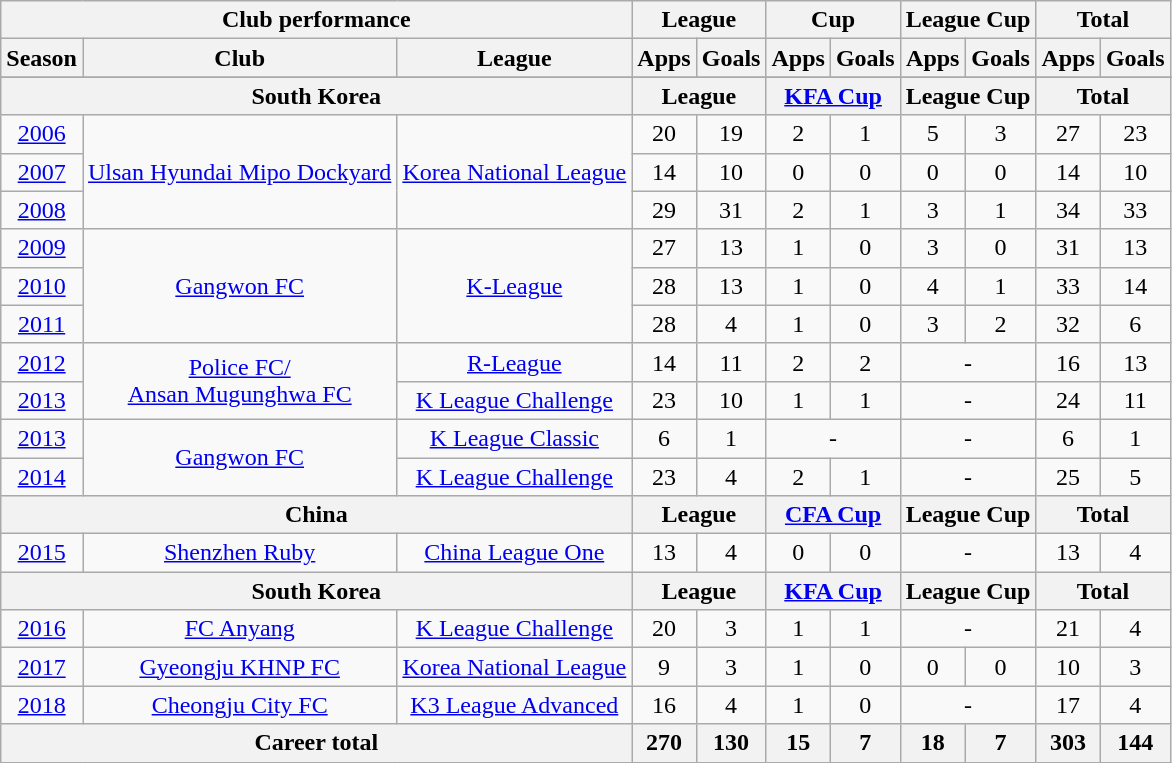<table class="wikitable" style="text-align:center">
<tr>
<th colspan=3>Club performance</th>
<th colspan=2>League</th>
<th colspan=2>Cup</th>
<th colspan=2>League Cup</th>
<th colspan=2>Total</th>
</tr>
<tr>
<th>Season</th>
<th>Club</th>
<th>League</th>
<th>Apps</th>
<th>Goals</th>
<th>Apps</th>
<th>Goals</th>
<th>Apps</th>
<th>Goals</th>
<th>Apps</th>
<th>Goals</th>
</tr>
<tr>
</tr>
<tr>
<th colspan=3>South Korea</th>
<th colspan=2>League</th>
<th colspan=2><a href='#'>KFA Cup</a></th>
<th colspan=2>League Cup</th>
<th colspan=2>Total</th>
</tr>
<tr>
<td><a href='#'>2006</a></td>
<td rowspan="3"><a href='#'>Ulsan Hyundai Mipo Dockyard</a></td>
<td rowspan="3"><a href='#'>Korea National League</a></td>
<td>20</td>
<td>19</td>
<td>2</td>
<td>1</td>
<td>5</td>
<td>3</td>
<td>27</td>
<td>23</td>
</tr>
<tr>
<td><a href='#'>2007</a></td>
<td>14</td>
<td>10</td>
<td>0</td>
<td>0</td>
<td>0</td>
<td>0</td>
<td>14</td>
<td>10</td>
</tr>
<tr>
<td><a href='#'>2008</a></td>
<td>29</td>
<td>31</td>
<td>2</td>
<td>1</td>
<td>3</td>
<td>1</td>
<td>34</td>
<td>33</td>
</tr>
<tr>
<td><a href='#'>2009</a></td>
<td rowspan=3><a href='#'>Gangwon FC</a></td>
<td rowspan="3"><a href='#'>K-League</a></td>
<td>27</td>
<td>13</td>
<td>1</td>
<td>0</td>
<td>3</td>
<td>0</td>
<td>31</td>
<td>13</td>
</tr>
<tr>
<td><a href='#'>2010</a></td>
<td>28</td>
<td>13</td>
<td>1</td>
<td>0</td>
<td>4</td>
<td>1</td>
<td>33</td>
<td>14</td>
</tr>
<tr>
<td><a href='#'>2011</a></td>
<td>28</td>
<td>4</td>
<td>1</td>
<td>0</td>
<td>3</td>
<td>2</td>
<td>32</td>
<td>6</td>
</tr>
<tr>
<td><a href='#'>2012</a></td>
<td rowspan=2><a href='#'>Police FC/<br>Ansan Mugunghwa FC</a></td>
<td><a href='#'>R-League</a></td>
<td>14</td>
<td>11</td>
<td>2</td>
<td>2</td>
<td colspan=2>-</td>
<td>16</td>
<td>13</td>
</tr>
<tr>
<td><a href='#'>2013</a></td>
<td><a href='#'>K League Challenge</a></td>
<td>23</td>
<td>10</td>
<td>1</td>
<td>1</td>
<td colspan=2>-</td>
<td>24</td>
<td>11</td>
</tr>
<tr>
<td><a href='#'>2013</a></td>
<td rowspan=2><a href='#'>Gangwon FC</a></td>
<td><a href='#'>K League Classic</a></td>
<td>6</td>
<td>1</td>
<td colspan=2>-</td>
<td colspan=2>-</td>
<td>6</td>
<td>1</td>
</tr>
<tr>
<td><a href='#'>2014</a></td>
<td><a href='#'>K League Challenge</a></td>
<td>23</td>
<td>4</td>
<td>2</td>
<td>1</td>
<td colspan=2>-</td>
<td>25</td>
<td>5</td>
</tr>
<tr>
<th colspan=3>China</th>
<th colspan=2>League</th>
<th colspan=2><a href='#'>CFA Cup</a></th>
<th colspan=2>League Cup</th>
<th colspan=2>Total</th>
</tr>
<tr>
<td><a href='#'>2015</a></td>
<td><a href='#'>Shenzhen Ruby</a></td>
<td><a href='#'>China League One</a></td>
<td>13</td>
<td>4</td>
<td>0</td>
<td>0</td>
<td colspan=2>-</td>
<td>13</td>
<td>4</td>
</tr>
<tr>
<th colspan=3>South Korea</th>
<th colspan=2>League</th>
<th colspan=2><a href='#'>KFA Cup</a></th>
<th colspan=2>League Cup</th>
<th colspan=2>Total</th>
</tr>
<tr>
<td><a href='#'>2016</a></td>
<td><a href='#'>FC Anyang</a></td>
<td><a href='#'>K League Challenge</a></td>
<td>20</td>
<td>3</td>
<td>1</td>
<td>1</td>
<td colspan=2>-</td>
<td>21</td>
<td>4</td>
</tr>
<tr>
<td><a href='#'>2017</a></td>
<td><a href='#'>Gyeongju KHNP FC</a></td>
<td><a href='#'>Korea National League</a></td>
<td>9</td>
<td>3</td>
<td>1</td>
<td>0</td>
<td>0</td>
<td>0</td>
<td>10</td>
<td>3</td>
</tr>
<tr>
<td><a href='#'>2018</a></td>
<td><a href='#'>Cheongju City FC</a></td>
<td><a href='#'>K3 League Advanced</a></td>
<td>16</td>
<td>4</td>
<td>1</td>
<td>0</td>
<td colspan=2>-</td>
<td>17</td>
<td>4</td>
</tr>
<tr>
<th colspan=3>Career total</th>
<th>270</th>
<th>130</th>
<th>15</th>
<th>7</th>
<th>18</th>
<th>7</th>
<th>303</th>
<th>144</th>
</tr>
</table>
